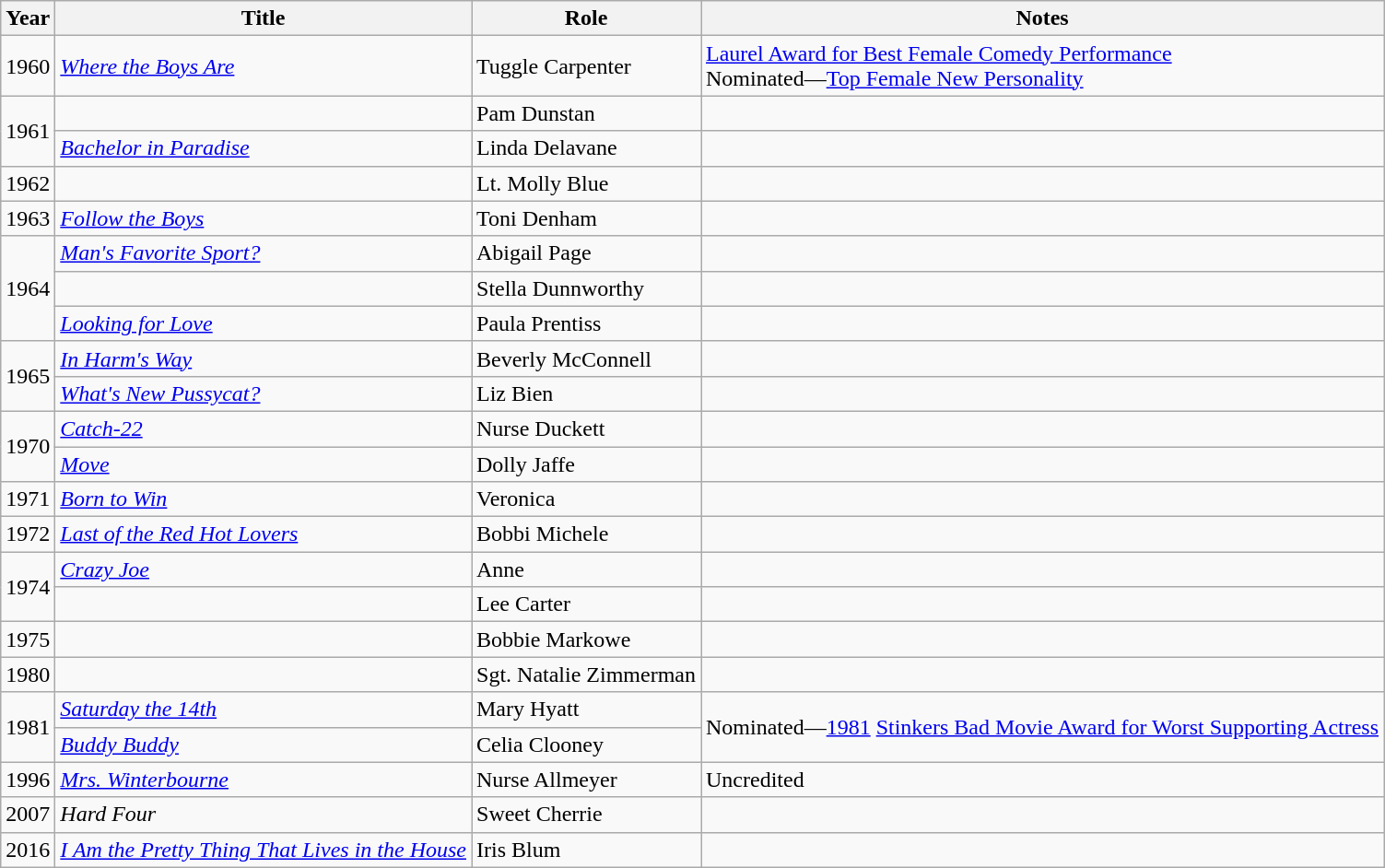<table class="wikitable sortable">
<tr>
<th>Year</th>
<th>Title</th>
<th>Role</th>
<th class="unsortable">Notes</th>
</tr>
<tr>
<td>1960</td>
<td><em><a href='#'>Where the Boys Are</a></em></td>
<td>Tuggle Carpenter</td>
<td><a href='#'>Laurel Award for Best Female Comedy Performance</a><br>Nominated—<a href='#'>Top Female New Personality</a></td>
</tr>
<tr>
<td rowspan=2>1961</td>
<td><em></em></td>
<td>Pam Dunstan</td>
<td></td>
</tr>
<tr>
<td><em><a href='#'>Bachelor in Paradise</a></em></td>
<td>Linda Delavane</td>
<td></td>
</tr>
<tr>
<td>1962</td>
<td><em></em></td>
<td>Lt. Molly Blue</td>
<td></td>
</tr>
<tr>
<td>1963</td>
<td><em><a href='#'>Follow the Boys</a></em></td>
<td>Toni Denham</td>
<td></td>
</tr>
<tr>
<td rowspan=3>1964</td>
<td><em><a href='#'>Man's Favorite Sport?</a></em></td>
<td>Abigail Page</td>
<td></td>
</tr>
<tr>
<td><em></em></td>
<td>Stella Dunnworthy</td>
<td></td>
</tr>
<tr>
<td><em><a href='#'>Looking for Love</a></em></td>
<td>Paula Prentiss</td>
<td></td>
</tr>
<tr>
<td rowspan=2>1965</td>
<td><em><a href='#'>In Harm's Way</a></em></td>
<td>Beverly McConnell</td>
<td></td>
</tr>
<tr>
<td><em><a href='#'>What's New Pussycat?</a></em></td>
<td>Liz Bien</td>
<td></td>
</tr>
<tr>
<td rowspan=2>1970</td>
<td><em><a href='#'>Catch-22</a></em></td>
<td>Nurse Duckett</td>
<td></td>
</tr>
<tr>
<td><em><a href='#'>Move</a></em></td>
<td>Dolly Jaffe</td>
<td></td>
</tr>
<tr>
<td>1971</td>
<td><em><a href='#'>Born to Win</a></em></td>
<td>Veronica</td>
<td></td>
</tr>
<tr>
<td>1972</td>
<td><em><a href='#'>Last of the Red Hot Lovers</a></em></td>
<td>Bobbi Michele</td>
<td></td>
</tr>
<tr>
<td rowspan=2>1974</td>
<td><em><a href='#'>Crazy Joe</a></em></td>
<td>Anne</td>
<td></td>
</tr>
<tr>
<td><em></em></td>
<td>Lee Carter</td>
<td></td>
</tr>
<tr>
<td>1975</td>
<td><em></em></td>
<td>Bobbie Markowe</td>
<td></td>
</tr>
<tr>
<td>1980</td>
<td><em></em></td>
<td>Sgt. Natalie Zimmerman</td>
<td></td>
</tr>
<tr>
<td rowspan=2>1981</td>
<td><em><a href='#'>Saturday the 14th</a></em></td>
<td>Mary Hyatt</td>
<td rowspan="2">Nominated—<a href='#'>1981</a> <a href='#'>Stinkers Bad Movie Award for Worst Supporting Actress</a></td>
</tr>
<tr>
<td><em><a href='#'>Buddy Buddy</a></em></td>
<td>Celia Clooney</td>
</tr>
<tr>
<td>1996</td>
<td><em><a href='#'>Mrs. Winterbourne</a></em></td>
<td>Nurse Allmeyer</td>
<td>Uncredited</td>
</tr>
<tr>
<td>2007</td>
<td><em>Hard Four</em></td>
<td>Sweet Cherrie</td>
<td></td>
</tr>
<tr>
<td>2016</td>
<td><em><a href='#'>I Am the Pretty Thing That Lives in the House</a></em></td>
<td>Iris Blum</td>
<td></td>
</tr>
</table>
